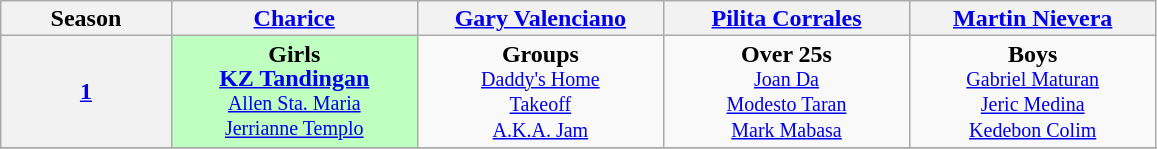<table class="wikitable" style="text-align:center; font-size:100%; line-height:16px;" width="61%">
<tr>
<th style="width:9%;" scope="col">Season</th>
<th style="width:13%;" scope="col"><a href='#'>Charice</a></th>
<th style="width:13%;" scope="col"><a href='#'>Gary Valenciano</a></th>
<th style="width:13%;" scope="col"><a href='#'>Pilita Corrales</a></th>
<th style="width:13%;" scope="col"><a href='#'>Martin Nievera</a></th>
</tr>
<tr>
<th scope="row"><strong><a href='#'>1</a></strong></th>
<td style="background:#BFFFC0;"><strong>Girls</strong><br><strong><a href='#'>KZ Tandingan</a></strong><br><small><a href='#'>Allen Sta. Maria</a><br><a href='#'>Jerrianne Templo</a></small></td>
<td><strong>Groups</strong><br><small><a href='#'>Daddy's Home</a><br><a href='#'>Takeoff</a><br><a href='#'>A.K.A. Jam</a></small></td>
<td><strong>Over 25s</strong><br><small><a href='#'>Joan Da</a><br><a href='#'>Modesto Taran</a><br><a href='#'>Mark Mabasa</a></small></td>
<td><strong>Boys</strong><br><small><a href='#'>Gabriel Maturan</a><br><a href='#'>Jeric Medina</a><br><a href='#'>Kedebon Colim</a></small></td>
</tr>
<tr>
</tr>
</table>
